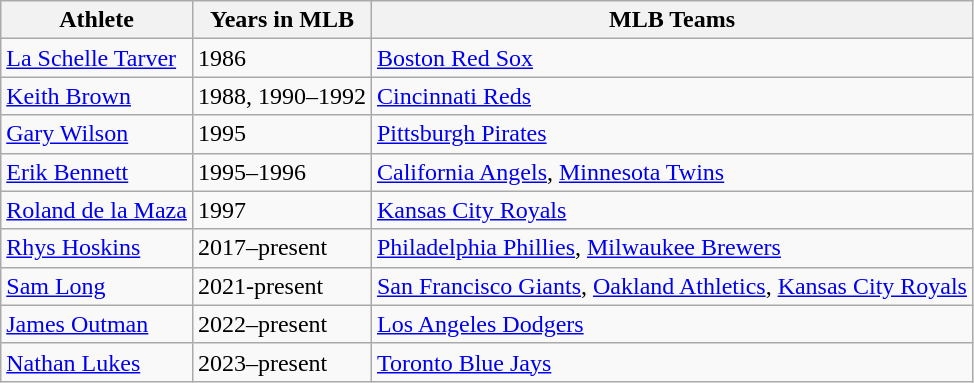<table class="wikitable">
<tr>
<th>Athlete</th>
<th>Years in MLB</th>
<th>MLB Teams</th>
</tr>
<tr>
<td><a href='#'>La Schelle Tarver</a></td>
<td>1986</td>
<td><a href='#'>Boston Red Sox</a></td>
</tr>
<tr>
<td><a href='#'>Keith Brown</a></td>
<td>1988, 1990–1992</td>
<td><a href='#'>Cincinnati Reds</a></td>
</tr>
<tr>
<td><a href='#'>Gary Wilson</a></td>
<td>1995</td>
<td><a href='#'>Pittsburgh Pirates</a></td>
</tr>
<tr>
<td><a href='#'>Erik Bennett</a></td>
<td>1995–1996</td>
<td><a href='#'>California Angels</a>, <a href='#'>Minnesota Twins</a></td>
</tr>
<tr>
<td><a href='#'>Roland de la Maza</a></td>
<td>1997</td>
<td><a href='#'>Kansas City Royals</a></td>
</tr>
<tr>
<td><a href='#'>Rhys Hoskins</a></td>
<td>2017–present</td>
<td><a href='#'>Philadelphia Phillies</a>, <a href='#'>Milwaukee Brewers</a></td>
</tr>
<tr>
<td><a href='#'>Sam Long</a></td>
<td>2021-present</td>
<td><a href='#'>San Francisco Giants</a>, <a href='#'>Oakland Athletics</a>, <a href='#'>Kansas City Royals</a></td>
</tr>
<tr>
<td><a href='#'>James Outman</a></td>
<td>2022–present</td>
<td><a href='#'>Los Angeles Dodgers</a></td>
</tr>
<tr>
<td><a href='#'>Nathan Lukes</a></td>
<td>2023–present</td>
<td><a href='#'>Toronto Blue Jays</a></td>
</tr>
</table>
